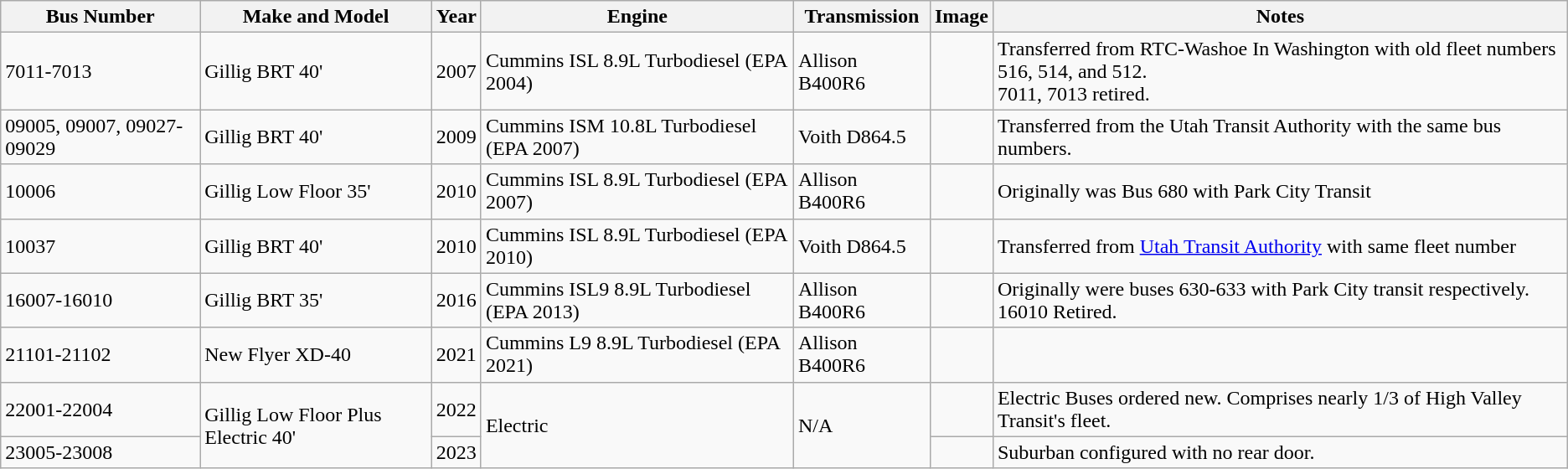<table class="wikitable">
<tr>
<th>Bus Number</th>
<th>Make and Model</th>
<th>Year</th>
<th>Engine</th>
<th>Transmission</th>
<th>Image</th>
<th>Notes</th>
</tr>
<tr>
<td>7011-7013</td>
<td>Gillig BRT 40'</td>
<td>2007</td>
<td>Cummins ISL 8.9L Turbodiesel (EPA 2004)</td>
<td>Allison B400R6</td>
<td></td>
<td>Transferred from RTC-Washoe In Washington with old fleet numbers 516, 514, and 512.<br>7011, 7013 retired.</td>
</tr>
<tr>
<td>09005, 09007, 09027-09029</td>
<td>Gillig BRT 40'</td>
<td>2009</td>
<td>Cummins ISM 10.8L Turbodiesel (EPA 2007)</td>
<td>Voith D864.5</td>
<td></td>
<td>Transferred from the Utah Transit Authority with the same bus numbers.</td>
</tr>
<tr>
<td>10006</td>
<td>Gillig Low Floor 35'</td>
<td>2010</td>
<td>Cummins ISL 8.9L Turbodiesel (EPA 2007)</td>
<td>Allison B400R6</td>
<td></td>
<td>Originally was Bus 680 with Park City Transit</td>
</tr>
<tr>
<td>10037</td>
<td>Gillig BRT 40'</td>
<td>2010</td>
<td>Cummins ISL 8.9L Turbodiesel (EPA 2010)</td>
<td>Voith D864.5</td>
<td></td>
<td>Transferred from <a href='#'>Utah Transit Authority</a> with same fleet number</td>
</tr>
<tr>
<td>16007-16010</td>
<td>Gillig BRT 35'</td>
<td>2016</td>
<td>Cummins ISL9 8.9L Turbodiesel (EPA 2013)</td>
<td>Allison B400R6</td>
<td></td>
<td>Originally were buses 630-633 with Park City transit respectively.<br>16010 Retired.</td>
</tr>
<tr>
<td>21101-21102</td>
<td>New Flyer XD-40</td>
<td>2021</td>
<td>Cummins L9 8.9L Turbodiesel (EPA 2021)</td>
<td>Allison B400R6</td>
<td></td>
<td></td>
</tr>
<tr>
<td>22001-22004</td>
<td rowspan="2">Gillig Low Floor Plus Electric 40'</td>
<td>2022</td>
<td rowspan="2">Electric</td>
<td rowspan="2">N/A</td>
<td></td>
<td>Electric Buses ordered new. Comprises nearly 1/3 of High Valley Transit's fleet.</td>
</tr>
<tr>
<td>23005-23008</td>
<td>2023</td>
<td></td>
<td>Suburban configured with no rear door.</td>
</tr>
</table>
